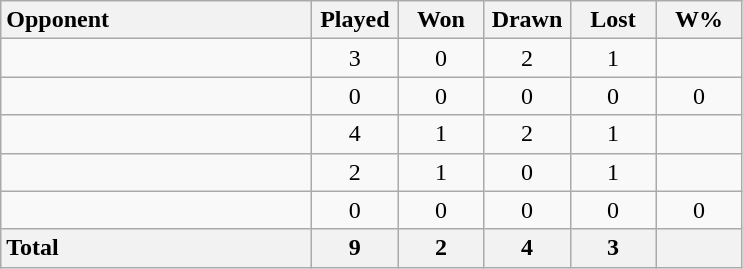<table class="wikitable sortable" style="text-align:center;">
<tr>
<th style="width:200px; text-align:left;">Opponent</th>
<th style="width:50px;">Played</th>
<th style="width:50px;">Won</th>
<th style="width:50px;">Drawn</th>
<th style="width:50px;">Lost</th>
<th style="width:50px;">W%</th>
</tr>
<tr>
<td style="text-align:left;"><strong></strong></td>
<td>3</td>
<td>0</td>
<td>2</td>
<td>1</td>
<td></td>
</tr>
<tr>
<td style="text-align:left;"><strong></strong></td>
<td>0</td>
<td>0</td>
<td>0</td>
<td>0</td>
<td>0</td>
</tr>
<tr>
<td style="text-align:left;"><strong></strong></td>
<td>4</td>
<td>1</td>
<td>2</td>
<td>1</td>
<td></td>
</tr>
<tr>
<td style="text-align:left;"><strong></strong></td>
<td>2</td>
<td>1</td>
<td>0</td>
<td>1</td>
<td></td>
</tr>
<tr>
<td style="text-align:left;"><strong></strong></td>
<td>0</td>
<td>0</td>
<td>0</td>
<td>0</td>
<td>0</td>
</tr>
<tr>
<th style="text-align:left;"><strong>Total</strong></th>
<th>9</th>
<th>2</th>
<th>4</th>
<th>3</th>
<th></th>
</tr>
</table>
